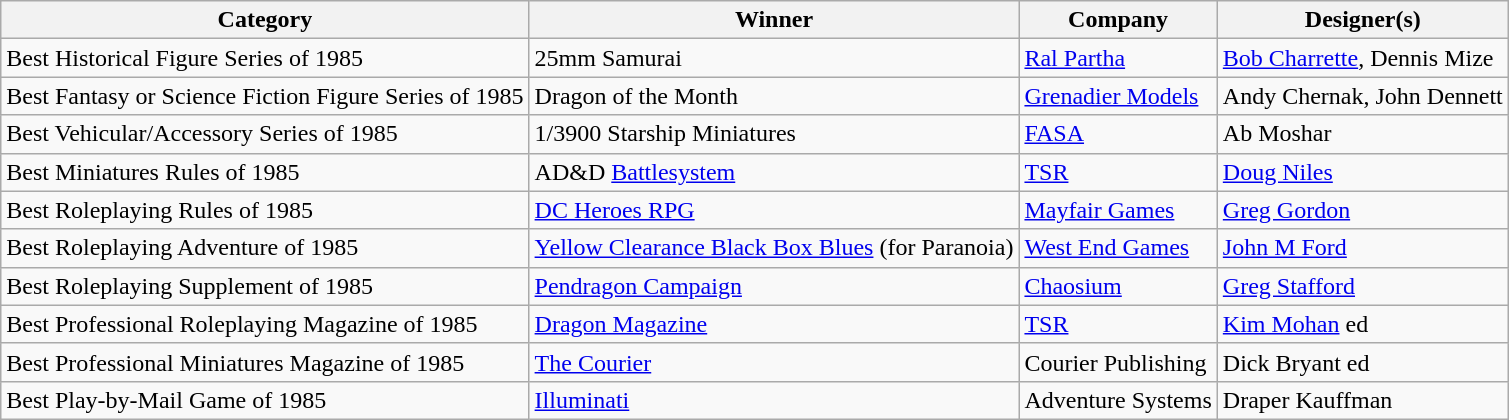<table class="wikitable">
<tr>
<th>Category</th>
<th>Winner</th>
<th>Company</th>
<th>Designer(s)</th>
</tr>
<tr>
<td>Best Historical Figure Series of 1985</td>
<td>25mm Samurai</td>
<td><a href='#'>Ral Partha</a></td>
<td><a href='#'>Bob Charrette</a>, Dennis Mize</td>
</tr>
<tr>
<td>Best Fantasy or Science Fiction Figure Series of 1985</td>
<td>Dragon of the Month</td>
<td><a href='#'>Grenadier Models</a></td>
<td>Andy Chernak, John Dennett</td>
</tr>
<tr>
<td>Best Vehicular/Accessory Series of 1985</td>
<td>1/3900 Starship Miniatures</td>
<td><a href='#'>FASA</a></td>
<td>Ab Moshar</td>
</tr>
<tr>
<td>Best Miniatures Rules of 1985</td>
<td>AD&D <a href='#'>Battlesystem</a></td>
<td><a href='#'>TSR</a></td>
<td><a href='#'>Doug Niles</a></td>
</tr>
<tr>
<td>Best Roleplaying Rules of 1985</td>
<td><a href='#'>DC Heroes RPG</a></td>
<td><a href='#'>Mayfair Games</a></td>
<td><a href='#'>Greg Gordon</a></td>
</tr>
<tr>
<td>Best Roleplaying Adventure of 1985</td>
<td><a href='#'>Yellow Clearance Black Box Blues</a> (for Paranoia)</td>
<td><a href='#'>West End Games</a></td>
<td><a href='#'>John M Ford</a></td>
</tr>
<tr>
<td>Best Roleplaying Supplement of 1985</td>
<td><a href='#'>Pendragon Campaign</a></td>
<td><a href='#'>Chaosium</a></td>
<td><a href='#'>Greg Stafford</a></td>
</tr>
<tr>
<td>Best Professional Roleplaying Magazine of 1985</td>
<td><a href='#'>Dragon Magazine</a></td>
<td><a href='#'>TSR</a></td>
<td><a href='#'>Kim Mohan</a> ed</td>
</tr>
<tr>
<td>Best Professional Miniatures Magazine of 1985</td>
<td><a href='#'>The Courier</a></td>
<td>Courier Publishing</td>
<td>Dick Bryant ed</td>
</tr>
<tr>
<td>Best Play-by-Mail Game of 1985</td>
<td><a href='#'>Illuminati</a></td>
<td>Adventure Systems</td>
<td>Draper Kauffman</td>
</tr>
</table>
